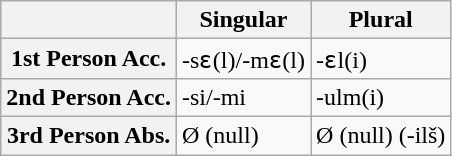<table class="wikitable" border="1">
<tr>
<th></th>
<th>Singular</th>
<th>Plural</th>
</tr>
<tr>
<th>1st Person Acc.</th>
<td>-sɛ(l)/-mɛ(l)</td>
<td>-ɛl(i)</td>
</tr>
<tr>
<th>2nd Person Acc.</th>
<td>-si/-mi</td>
<td>-ulm(i)</td>
</tr>
<tr>
<th>3rd Person Abs.</th>
<td>Ø (null)</td>
<td>Ø (null)   (-ilš)</td>
</tr>
</table>
